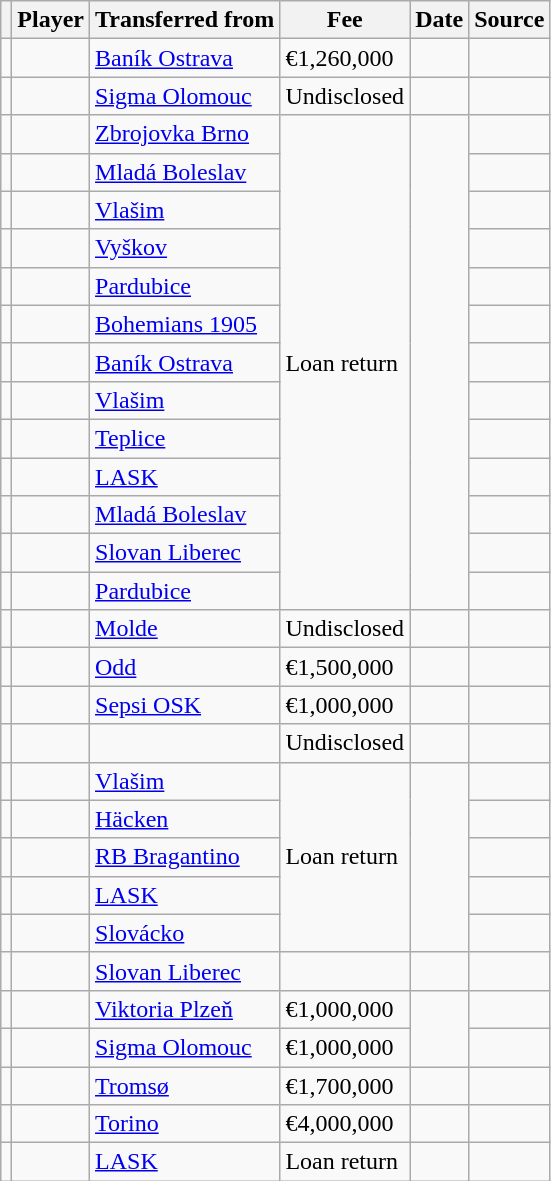<table class="wikitable plainrowheaders sortable">
<tr>
<th></th>
<th scope="col">Player</th>
<th>Transferred from</th>
<th style="width: 65px;">Fee</th>
<th scope="col">Date</th>
<th scope="col">Source</th>
</tr>
<tr>
<td align="center"></td>
<td></td>
<td> <a href='#'>Baník Ostrava</a></td>
<td>€1,260,000</td>
<td></td>
<td></td>
</tr>
<tr>
<td align="center"></td>
<td></td>
<td> <a href='#'>Sigma Olomouc</a></td>
<td>Undisclosed</td>
<td></td>
<td></td>
</tr>
<tr>
<td align="center"></td>
<td></td>
<td> <a href='#'>Zbrojovka Brno</a></td>
<td rowspan=13>Loan return</td>
<td rowspan=13></td>
<td></td>
</tr>
<tr>
<td align="center"></td>
<td></td>
<td> <a href='#'>Mladá Boleslav</a></td>
<td></td>
</tr>
<tr>
<td align="center"></td>
<td></td>
<td> <a href='#'>Vlašim</a></td>
<td></td>
</tr>
<tr>
<td align="center"></td>
<td></td>
<td> <a href='#'>Vyškov</a></td>
<td></td>
</tr>
<tr>
<td align="center"></td>
<td></td>
<td> <a href='#'>Pardubice</a></td>
<td></td>
</tr>
<tr>
<td align="center"></td>
<td></td>
<td> <a href='#'>Bohemians 1905</a></td>
<td></td>
</tr>
<tr>
<td align="center"></td>
<td></td>
<td> <a href='#'>Baník Ostrava</a></td>
<td></td>
</tr>
<tr>
<td align="center"></td>
<td></td>
<td> <a href='#'>Vlašim</a></td>
<td></td>
</tr>
<tr>
<td align="center"></td>
<td></td>
<td> <a href='#'>Teplice</a></td>
<td></td>
</tr>
<tr>
<td align="center"></td>
<td></td>
<td> <a href='#'>LASK</a></td>
<td></td>
</tr>
<tr>
<td align="center"></td>
<td></td>
<td> <a href='#'>Mladá Boleslav</a></td>
<td></td>
</tr>
<tr>
<td align="center"></td>
<td></td>
<td> <a href='#'>Slovan Liberec</a></td>
<td></td>
</tr>
<tr>
<td align="center"></td>
<td></td>
<td> <a href='#'>Pardubice</a></td>
<td></td>
</tr>
<tr>
<td align="center"></td>
<td></td>
<td> <a href='#'>Molde</a></td>
<td>Undisclosed</td>
<td></td>
<td></td>
</tr>
<tr>
<td align="center"></td>
<td></td>
<td> <a href='#'>Odd</a></td>
<td>€1,500,000</td>
<td></td>
<td></td>
</tr>
<tr>
<td align="center"></td>
<td></td>
<td> <a href='#'>Sepsi OSK</a></td>
<td>€1,000,000</td>
<td></td>
<td></td>
</tr>
<tr>
<td align="center"></td>
<td></td>
<td></td>
<td>Undisclosed</td>
<td></td>
<td></td>
</tr>
<tr>
<td align="center"></td>
<td></td>
<td> <a href='#'>Vlašim</a></td>
<td rowspan=5>Loan return</td>
<td rowspan=5></td>
<td></td>
</tr>
<tr>
<td align="center"></td>
<td></td>
<td> <a href='#'>Häcken</a></td>
<td></td>
</tr>
<tr>
<td align="center"></td>
<td></td>
<td> <a href='#'>RB Bragantino</a></td>
<td></td>
</tr>
<tr>
<td align="center"></td>
<td></td>
<td> <a href='#'>LASK</a></td>
<td></td>
</tr>
<tr>
<td align="center"></td>
<td></td>
<td> <a href='#'>Slovácko</a></td>
<td></td>
</tr>
<tr>
<td align="center"></td>
<td></td>
<td> <a href='#'>Slovan Liberec</a></td>
<td></td>
<td></td>
<td></td>
</tr>
<tr>
<td align="center"></td>
<td></td>
<td> <a href='#'>Viktoria Plzeň</a></td>
<td>€1,000,000</td>
<td rowspan=2></td>
<td></td>
</tr>
<tr>
<td align="center"></td>
<td></td>
<td> <a href='#'>Sigma Olomouc</a></td>
<td>€1,000,000</td>
<td></td>
</tr>
<tr>
<td align="center"></td>
<td></td>
<td> <a href='#'>Tromsø</a></td>
<td>€1,700,000</td>
<td></td>
<td></td>
</tr>
<tr>
<td align="center"></td>
<td></td>
<td> <a href='#'>Torino</a></td>
<td>€4,000,000</td>
<td></td>
<td></td>
</tr>
<tr>
<td align="center"></td>
<td></td>
<td> <a href='#'>LASK</a></td>
<td>Loan return</td>
<td></td>
<td></td>
</tr>
</table>
